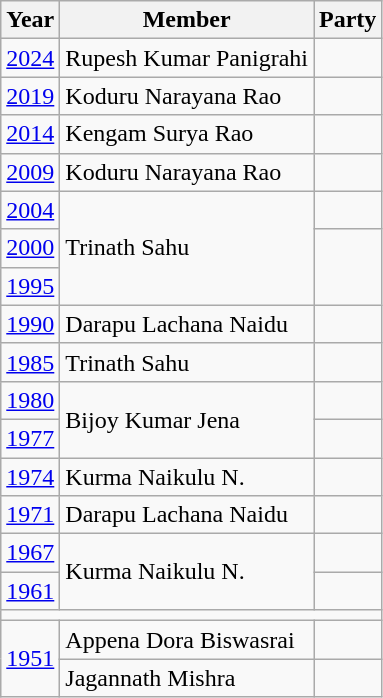<table class="wikitable sortable">
<tr>
<th>Year</th>
<th>Member</th>
<th colspan="2">Party</th>
</tr>
<tr>
<td><a href='#'>2024</a></td>
<td>Rupesh Kumar Panigrahi</td>
<td></td>
</tr>
<tr>
<td><a href='#'>2019</a></td>
<td>Koduru Narayana Rao</td>
<td></td>
</tr>
<tr>
<td><a href='#'>2014</a></td>
<td>Kengam Surya Rao</td>
<td></td>
</tr>
<tr>
<td><a href='#'>2009</a></td>
<td>Koduru Narayana Rao</td>
<td></td>
</tr>
<tr>
<td><a href='#'>2004</a></td>
<td rowspan=3>Trinath Sahu</td>
<td></td>
</tr>
<tr>
<td><a href='#'>2000</a></td>
</tr>
<tr>
<td><a href='#'>1995</a></td>
</tr>
<tr>
<td><a href='#'>1990</a></td>
<td>Darapu Lachana Naidu</td>
<td></td>
</tr>
<tr>
<td><a href='#'>1985</a></td>
<td>Trinath Sahu</td>
<td></td>
</tr>
<tr>
<td><a href='#'>1980</a></td>
<td rowspan=2>Bijoy Kumar Jena</td>
<td></td>
</tr>
<tr>
<td><a href='#'>1977</a></td>
</tr>
<tr>
<td><a href='#'>1974</a></td>
<td>Kurma Naikulu N.</td>
<td></td>
</tr>
<tr>
<td><a href='#'>1971</a></td>
<td>Darapu Lachana Naidu</td>
<td></td>
</tr>
<tr>
<td><a href='#'>1967</a></td>
<td rowspan=2>Kurma Naikulu N.</td>
<td></td>
</tr>
<tr>
<td><a href='#'>1961</a></td>
</tr>
<tr>
<td colspan="4"></td>
</tr>
<tr>
<td rowspan="2"><a href='#'>1951</a></td>
<td>Appena Dora Biswasrai</td>
<td></td>
</tr>
<tr>
<td>Jagannath Mishra</td>
<td></td>
</tr>
</table>
